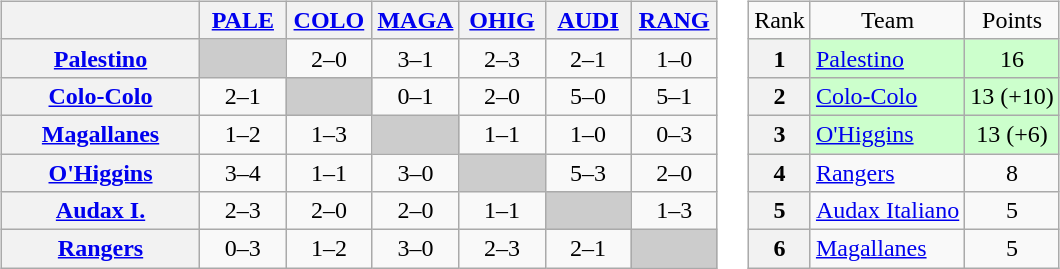<table>
<tr>
<td><br><table class="wikitable" style="text-align:center">
<tr>
<th width="125"> </th>
<th width="50"><a href='#'>PALE</a></th>
<th width="50"><a href='#'>COLO</a></th>
<th width="50"><a href='#'>MAGA</a></th>
<th width="50"><a href='#'>OHIG</a></th>
<th width="50"><a href='#'>AUDI</a></th>
<th width="50"><a href='#'>RANG</a></th>
</tr>
<tr>
<th><a href='#'>Palestino</a></th>
<td bgcolor="#CCCCCC"></td>
<td>2–0</td>
<td>3–1</td>
<td>2–3</td>
<td>2–1</td>
<td>1–0</td>
</tr>
<tr>
<th><a href='#'>Colo-Colo</a></th>
<td>2–1</td>
<td bgcolor="#CCCCCC"></td>
<td>0–1</td>
<td>2–0</td>
<td>5–0</td>
<td>5–1</td>
</tr>
<tr>
<th><a href='#'>Magallanes</a></th>
<td>1–2</td>
<td>1–3</td>
<td bgcolor="#CCCCCC"></td>
<td>1–1</td>
<td>1–0</td>
<td>0–3</td>
</tr>
<tr>
<th><a href='#'>O'Higgins</a></th>
<td>3–4</td>
<td>1–1</td>
<td>3–0</td>
<td bgcolor="#CCCCCC"></td>
<td>5–3</td>
<td>2–0</td>
</tr>
<tr>
<th><a href='#'>Audax I.</a></th>
<td>2–3</td>
<td>2–0</td>
<td>2–0</td>
<td>1–1</td>
<td bgcolor="#CCCCCC"></td>
<td>1–3</td>
</tr>
<tr>
<th><a href='#'>Rangers</a></th>
<td>0–3</td>
<td>1–2</td>
<td>3–0</td>
<td>2–3</td>
<td>2–1</td>
<td bgcolor="#CCCCCC"></td>
</tr>
</table>
</td>
<td><br><table class="wikitable" style="text-align: center;">
<tr>
<td>Rank</td>
<td>Team</td>
<td>Points</td>
</tr>
<tr bgcolor="#ccffcc">
<th>1</th>
<td style="text-align: left;"><a href='#'>Palestino</a></td>
<td>16</td>
</tr>
<tr bgcolor=#ccffcc>
<th>2</th>
<td style="text-align: left;"><a href='#'>Colo-Colo</a></td>
<td>13 (+10)</td>
</tr>
<tr bgcolor=#ccffcc>
<th>3</th>
<td style="text-align: left;"><a href='#'>O'Higgins</a></td>
<td>13 (+6)</td>
</tr>
<tr>
<th>4</th>
<td style="text-align: left;"><a href='#'>Rangers</a></td>
<td>8</td>
</tr>
<tr>
<th>5</th>
<td style="text-align: left;"><a href='#'>Audax Italiano</a></td>
<td>5</td>
</tr>
<tr>
<th>6</th>
<td style="text-align: left;"><a href='#'>Magallanes</a></td>
<td>5</td>
</tr>
</table>
</td>
</tr>
</table>
